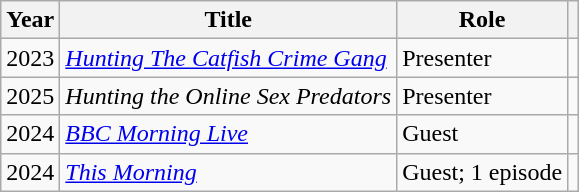<table class="wikitable plainrowheaders sortable">
<tr>
<th>Year</th>
<th>Title</th>
<th>Role</th>
<th class="unsortable"></th>
</tr>
<tr>
<td>2023</td>
<td><em><a href='#'>Hunting The Catfish Crime Gang</a></em></td>
<td>Presenter</td>
<td align="center"></td>
</tr>
<tr>
<td>2025</td>
<td><em>Hunting the Online Sex Predators</em></td>
<td>Presenter</td>
<td align="center"></td>
</tr>
<tr>
<td>2024</td>
<td><em><a href='#'>BBC Morning Live</a></em></td>
<td>Guest</td>
<td align="center"></td>
</tr>
<tr>
<td>2024</td>
<td><em><a href='#'>This Morning</a></em></td>
<td>Guest; 1 episode</td>
<td align="center"></td>
</tr>
</table>
